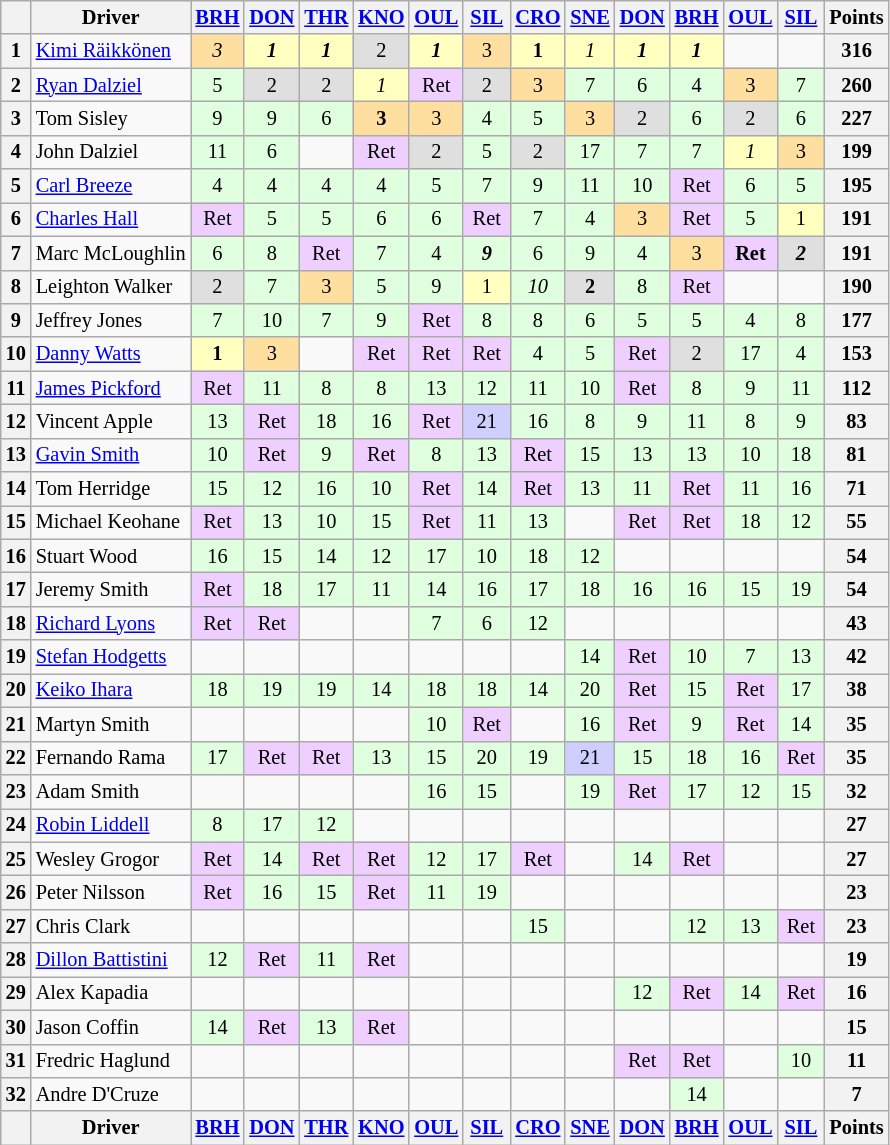<table class="wikitable" style="font-size: 85%; text-align: center;">
<tr>
<th valign="middle"></th>
<th valign="middle">Driver</th>
<th width=25><a href='#'>BRH</a></th>
<th width=25><a href='#'>DON</a></th>
<th width=25><a href='#'>THR</a></th>
<th width=25><a href='#'>KNO</a></th>
<th width=25><a href='#'>OUL</a></th>
<th width=25><a href='#'>SIL</a></th>
<th width=25><a href='#'>CRO</a></th>
<th width=25><a href='#'>SNE</a></th>
<th width=25><a href='#'>DON</a></th>
<th width=25><a href='#'>BRH</a></th>
<th width=25><a href='#'>OUL</a></th>
<th width=25><a href='#'>SIL</a></th>
<th valign="middle">Points</th>
</tr>
<tr>
<th>1</th>
<td align="left"> <a href='#'>Kimi Räikkönen</a></td>
<td style="background:#FFDF9F"><em>3</em></td>
<td style="background:#FFFFBF"><strong><em>1</em></strong></td>
<td style="background:#FFFFBF"><strong><em>1</em></strong></td>
<td style="background:#DFDFDF">2</td>
<td style="background:#FFFFBF"><strong><em>1</em></strong></td>
<td style="background:#FFDF9F">3</td>
<td style="background:#FFFFBF"><strong>1</strong></td>
<td style="background:#FFFFBF"><em>1</em></td>
<td style="background:#FFFFBF"><strong><em>1</em></strong></td>
<td style="background:#FFFFBF"><strong><em>1</em></strong></td>
<td></td>
<td></td>
<th>316</th>
</tr>
<tr>
<th>2</th>
<td align="left"> <a href='#'>Ryan Dalziel</a></td>
<td style="background:#DFFFDF">5</td>
<td style="background:#DFDFDF">2</td>
<td style="background:#DFDFDF">2</td>
<td style="background:#FFFFBF"><em>1</em></td>
<td style="background:#EFCFFF">Ret</td>
<td style="background:#DFDFDF">2</td>
<td style="background:#FFDF9F">3</td>
<td style="background:#DFFFDF">7</td>
<td style="background:#DFFFDF">6</td>
<td style="background:#DFFFDF">4</td>
<td style="background:#FFDF9F">3</td>
<td style="background:#DFFFDF">7</td>
<th>260</th>
</tr>
<tr>
<th>3</th>
<td align="left"> Tom Sisley</td>
<td style="background:#DFFFDF">9</td>
<td style="background:#DFFFDF">9</td>
<td style="background:#DFFFDF">6</td>
<td style="background:#FFDF9F"><strong>3</strong></td>
<td style="background:#FFDF9F">3</td>
<td style="background:#DFFFDF">4</td>
<td style="background:#DFFFDF">5</td>
<td style="background:#FFDF9F">3</td>
<td style="background:#DFDFDF">2</td>
<td style="background:#DFFFDF">6</td>
<td style="background:#DFDFDF">2</td>
<td style="background:#DFFFDF">6</td>
<th>227</th>
</tr>
<tr>
<th>4</th>
<td align="left"> John Dalziel</td>
<td style="background:#DFFFDF">11</td>
<td style="background:#DFFFDF">6</td>
<td></td>
<td style="background:#EFCFFF">Ret</td>
<td style="background:#DFDFDF">2</td>
<td style="background:#DFFFDF">5</td>
<td style="background:#DFDFDF">2</td>
<td style="background:#DFFFDF">17</td>
<td style="background:#DFFFDF">7</td>
<td style="background:#DFFFDF">7</td>
<td style="background:#FFFFBF"><em>1</em></td>
<td style="background:#FFDF9F">3</td>
<th>199</th>
</tr>
<tr>
<th>5</th>
<td align="left"> <a href='#'>Carl Breeze</a></td>
<td style="background:#DFFFDF">4</td>
<td style="background:#DFFFDF">4</td>
<td style="background:#DFFFDF">4</td>
<td style="background:#DFFFDF">4</td>
<td style="background:#DFFFDF">5</td>
<td style="background:#DFFFDF">7</td>
<td style="background:#DFFFDF">9</td>
<td style="background:#DFFFDF">11</td>
<td style="background:#DFFFDF">10</td>
<td style="background:#EFCFFF">Ret</td>
<td style="background:#DFFFDF">6</td>
<td style="background:#DFFFDF">5</td>
<th>195</th>
</tr>
<tr>
<th>6</th>
<td align="left"> <a href='#'>Charles Hall</a></td>
<td style="background:#EFCFFF">Ret</td>
<td style="background:#DFFFDF">5</td>
<td style="background:#DFFFDF">5</td>
<td style="background:#DFFFDF">6</td>
<td style="background:#DFFFDF">6</td>
<td style="background:#EFCFFF">Ret</td>
<td style="background:#DFFFDF">7</td>
<td style="background:#DFFFDF">4</td>
<td style="background:#FFDF9F">3</td>
<td style="background:#EFCFFF">Ret</td>
<td style="background:#DFFFDF">5</td>
<td style="background:#FFFFBF">1</td>
<th>191</th>
</tr>
<tr>
<th>7</th>
<td align="left"> Marc McLoughlin</td>
<td style="background:#DFFFDF">6</td>
<td style="background:#DFFFDF">8</td>
<td style="background:#EFCFFF">Ret</td>
<td style="background:#DFFFDF">7</td>
<td style="background:#DFFFDF">4</td>
<td style="background:#DFFFDF"><strong><em>9</em></strong></td>
<td style="background:#DFFFDF">6</td>
<td style="background:#DFFFDF">9</td>
<td style="background:#DFFFDF">4</td>
<td style="background:#FFDF9F">3</td>
<td style="background:#EFCFFF"><strong>Ret</strong></td>
<td style="background:#DFDFDF"><strong><em>2</em></strong></td>
<th>191</th>
</tr>
<tr>
<th>8</th>
<td align="left"> Leighton Walker</td>
<td style="background:#DFDFDF">2</td>
<td style="background:#DFFFDF">7</td>
<td style="background:#FFDF9F">3</td>
<td style="background:#DFFFDF">5</td>
<td style="background:#DFFFDF">9</td>
<td style="background:#FFFFBF">1</td>
<td style="background:#DFFFDF"><em>10</em></td>
<td style="background:#DFDFDF"><strong>2</strong></td>
<td style="background:#DFFFDF">8</td>
<td style="background:#EFCFFF">Ret</td>
<td></td>
<td></td>
<th>190</th>
</tr>
<tr>
<th>9</th>
<td align="left"> Jeffrey Jones</td>
<td style="background:#DFFFDF">7</td>
<td style="background:#DFFFDF">10</td>
<td style="background:#DFFFDF">7</td>
<td style="background:#DFFFDF">9</td>
<td style="background:#EFCFFF">Ret</td>
<td style="background:#DFFFDF">8</td>
<td style="background:#DFFFDF">8</td>
<td style="background:#DFFFDF">6</td>
<td style="background:#DFFFDF">5</td>
<td style="background:#DFFFDF">5</td>
<td style="background:#DFFFDF">4</td>
<td style="background:#DFFFDF">8</td>
<th>177</th>
</tr>
<tr>
<th>10</th>
<td align="left"> <a href='#'>Danny Watts</a></td>
<td style="background:#FFFFBF"><strong>1</strong></td>
<td style="background:#FFDF9F">3</td>
<td></td>
<td style="background:#EFCFFF">Ret</td>
<td style="background:#EFCFFF">Ret</td>
<td style="background:#EFCFFF">Ret</td>
<td style="background:#DFFFDF">4</td>
<td style="background:#DFFFDF">5</td>
<td style="background:#EFCFFF">Ret</td>
<td style="background:#DFDFDF">2</td>
<td style="background:#DFFFDF">17</td>
<td style="background:#DFFFDF">4</td>
<th>153</th>
</tr>
<tr>
<th>11</th>
<td align="left"> <a href='#'>James Pickford</a></td>
<td style="background:#EFCFFF">Ret</td>
<td style="background:#DFFFDF">11</td>
<td style="background:#DFFFDF">8</td>
<td style="background:#DFFFDF">8</td>
<td style="background:#DFFFDF">13</td>
<td style="background:#DFFFDF">12</td>
<td style="background:#DFFFDF">11</td>
<td style="background:#DFFFDF">10</td>
<td style="background:#EFCFFF">Ret</td>
<td style="background:#DFFFDF">8</td>
<td style="background:#DFFFDF">9</td>
<td style="background:#DFFFDF">11</td>
<th>112</th>
</tr>
<tr>
<th>12</th>
<td align="left"> Vincent Apple</td>
<td style="background:#DFFFDF">13</td>
<td style="background:#EFCFFF">Ret</td>
<td style="background:#DFFFDF">18</td>
<td style="background:#DFFFDF">16</td>
<td style="background:#EFCFFF">Ret</td>
<td style="background:#CFCFFF">21</td>
<td style="background:#DFFFDF">16</td>
<td style="background:#DFFFDF">8</td>
<td style="background:#DFFFDF">9</td>
<td style="background:#DFFFDF">11</td>
<td style="background:#DFFFDF">8</td>
<td style="background:#DFFFDF">9</td>
<th>83</th>
</tr>
<tr>
<th>13</th>
<td align="left"> <a href='#'>Gavin Smith</a></td>
<td style="background:#DFFFDF">10</td>
<td style="background:#EFCFFF">Ret</td>
<td style="background:#DFFFDF">9</td>
<td style="background:#EFCFFF">Ret</td>
<td style="background:#DFFFDF">8</td>
<td style="background:#DFFFDF">13</td>
<td style="background:#EFCFFF">Ret</td>
<td style="background:#DFFFDF">15</td>
<td style="background:#DFFFDF">13</td>
<td style="background:#DFFFDF">13</td>
<td style="background:#DFFFDF">10</td>
<td style="background:#DFFFDF">18</td>
<th>81</th>
</tr>
<tr>
<th>14</th>
<td align="left"> Tom Herridge</td>
<td style="background:#DFFFDF">15</td>
<td style="background:#DFFFDF">12</td>
<td style="background:#DFFFDF">16</td>
<td style="background:#DFFFDF">10</td>
<td style="background:#EFCFFF">Ret</td>
<td style="background:#DFFFDF">14</td>
<td style="background:#EFCFFF">Ret</td>
<td style="background:#DFFFDF">13</td>
<td style="background:#DFFFDF">11</td>
<td style="background:#EFCFFF">Ret</td>
<td style="background:#DFFFDF">11</td>
<td style="background:#DFFFDF">16</td>
<th>71</th>
</tr>
<tr>
<th>15</th>
<td align="left"> Michael Keohane</td>
<td style="background:#EFCFFF">Ret</td>
<td style="background:#DFFFDF">13</td>
<td style="background:#DFFFDF">10</td>
<td style="background:#DFFFDF">15</td>
<td style="background:#EFCFFF">Ret</td>
<td style="background:#DFFFDF">11</td>
<td style="background:#DFFFDF">13</td>
<td></td>
<td style="background:#EFCFFF">Ret</td>
<td style="background:#EFCFFF">Ret</td>
<td style="background:#DFFFDF">18</td>
<td style="background:#DFFFDF">12</td>
<th>55</th>
</tr>
<tr>
<th>16</th>
<td align="left"> Stuart Wood</td>
<td style="background:#DFFFDF">16</td>
<td style="background:#DFFFDF">15</td>
<td style="background:#DFFFDF">14</td>
<td style="background:#DFFFDF">12</td>
<td style="background:#DFFFDF">17</td>
<td style="background:#DFFFDF">10</td>
<td style="background:#DFFFDF">18</td>
<td style="background:#DFFFDF">12</td>
<td></td>
<td></td>
<td></td>
<td></td>
<th>54</th>
</tr>
<tr>
<th>17</th>
<td align="left"> Jeremy Smith</td>
<td style="background:#EFCFFF">Ret</td>
<td style="background:#DFFFDF">18</td>
<td style="background:#DFFFDF">17</td>
<td style="background:#DFFFDF">11</td>
<td style="background:#DFFFDF">14</td>
<td style="background:#DFFFDF">16</td>
<td style="background:#DFFFDF">17</td>
<td style="background:#DFFFDF">18</td>
<td style="background:#DFFFDF">16</td>
<td style="background:#DFFFDF">16</td>
<td style="background:#DFFFDF">15</td>
<td style="background:#DFFFDF">19</td>
<th>54</th>
</tr>
<tr>
<th>18</th>
<td align="left"> <a href='#'>Richard Lyons</a></td>
<td style="background:#EFCFFF">Ret</td>
<td style="background:#EFCFFF">Ret</td>
<td></td>
<td></td>
<td style="background:#DFFFDF">7</td>
<td style="background:#DFFFDF">6</td>
<td style="background:#DFFFDF">12</td>
<td></td>
<td></td>
<td></td>
<td></td>
<td></td>
<th>43</th>
</tr>
<tr>
<th>19</th>
<td align="left"> <a href='#'>Stefan Hodgetts</a></td>
<td></td>
<td></td>
<td></td>
<td></td>
<td></td>
<td></td>
<td></td>
<td style="background:#DFFFDF">14</td>
<td style="background:#EFCFFF">Ret</td>
<td style="background:#DFFFDF">10</td>
<td style="background:#DFFFDF">7</td>
<td style="background:#DFFFDF">13</td>
<th>42</th>
</tr>
<tr>
<th>20</th>
<td align="left"> <a href='#'>Keiko Ihara</a></td>
<td style="background:#DFFFDF">18</td>
<td style="background:#DFFFDF">19</td>
<td style="background:#DFFFDF">19</td>
<td style="background:#DFFFDF">14</td>
<td style="background:#DFFFDF">18</td>
<td style="background:#DFFFDF">18</td>
<td style="background:#DFFFDF">14</td>
<td style="background:#DFFFDF">20</td>
<td style="background:#EFCFFF">Ret</td>
<td style="background:#DFFFDF">15</td>
<td style="background:#EFCFFF">Ret</td>
<td style="background:#DFFFDF">17</td>
<th>38</th>
</tr>
<tr>
<th>21</th>
<td align="left"> Martyn Smith</td>
<td></td>
<td></td>
<td></td>
<td></td>
<td style="background:#DFFFDF">10</td>
<td style="background:#EFCFFF">Ret</td>
<td></td>
<td style="background:#DFFFDF">16</td>
<td style="background:#EFCFFF">Ret</td>
<td style="background:#DFFFDF">9</td>
<td style="background:#EFCFFF">Ret</td>
<td style="background:#DFFFDF">14</td>
<th>35</th>
</tr>
<tr>
<th>22</th>
<td align="left"> Fernando Rama</td>
<td style="background:#DFFFDF">17</td>
<td style="background:#EFCFFF">Ret</td>
<td style="background:#EFCFFF">Ret</td>
<td style="background:#DFFFDF">13</td>
<td style="background:#DFFFDF">15</td>
<td style="background:#DFFFDF">20</td>
<td style="background:#DFFFDF">19</td>
<td style="background:#CFCFFF">21</td>
<td style="background:#DFFFDF">15</td>
<td style="background:#DFFFDF">18</td>
<td style="background:#DFFFDF">16</td>
<td style="background:#EFCFFF">Ret</td>
<th>35</th>
</tr>
<tr>
<th>23</th>
<td align="left"> Adam Smith</td>
<td></td>
<td></td>
<td></td>
<td></td>
<td style="background:#DFFFDF">16</td>
<td style="background:#DFFFDF">15</td>
<td></td>
<td style="background:#DFFFDF">19</td>
<td style="background:#EFCFFF">Ret</td>
<td style="background:#DFFFDF">17</td>
<td style="background:#DFFFDF">12</td>
<td style="background:#DFFFDF">15</td>
<th>32</th>
</tr>
<tr>
<th>24</th>
<td align="left"> <a href='#'>Robin Liddell</a></td>
<td style="background:#DFFFDF">8</td>
<td style="background:#DFFFDF">17</td>
<td style="background:#DFFFDF">12</td>
<td></td>
<td></td>
<td></td>
<td></td>
<td></td>
<td></td>
<td></td>
<td></td>
<td></td>
<th>27</th>
</tr>
<tr>
<th>25</th>
<td align="left"> Wesley Grogor</td>
<td style="background:#EFCFFF">Ret</td>
<td style="background:#DFFFDF">14</td>
<td style="background:#EFCFFF">Ret</td>
<td style="background:#EFCFFF">Ret</td>
<td style="background:#DFFFDF">12</td>
<td style="background:#DFFFDF">17</td>
<td style="background:#EFCFFF">Ret</td>
<td></td>
<td style="background:#DFFFDF">14</td>
<td style="background:#EFCFFF">Ret</td>
<td></td>
<td></td>
<th>27</th>
</tr>
<tr>
<th>26</th>
<td align="left"> Peter Nilsson</td>
<td style="background:#EFCFFF">Ret</td>
<td style="background:#DFFFDF">16</td>
<td style="background:#DFFFDF">15</td>
<td style="background:#EFCFFF">Ret</td>
<td style="background:#DFFFDF">11</td>
<td style="background:#DFFFDF">19</td>
<td></td>
<td></td>
<td></td>
<td></td>
<td></td>
<td></td>
<th>23</th>
</tr>
<tr>
<th>27</th>
<td align="left"> Chris Clark</td>
<td></td>
<td></td>
<td></td>
<td></td>
<td></td>
<td></td>
<td style="background:#DFFFDF">15</td>
<td></td>
<td></td>
<td style="background:#DFFFDF">12</td>
<td style="background:#DFFFDF">13</td>
<td style="background:#EFCFFF">Ret</td>
<th>23</th>
</tr>
<tr>
<th>28</th>
<td align="left"> <a href='#'>Dillon Battistini</a></td>
<td style="background:#DFFFDF">12</td>
<td style="background:#EFCFFF">Ret</td>
<td style="background:#DFFFDF">11</td>
<td style="background:#EFCFFF">Ret</td>
<td></td>
<td></td>
<td></td>
<td></td>
<td></td>
<td></td>
<td></td>
<td></td>
<th>19</th>
</tr>
<tr>
<th>29</th>
<td align="left"> Alex Kapadia</td>
<td></td>
<td></td>
<td></td>
<td></td>
<td></td>
<td></td>
<td></td>
<td></td>
<td style="background:#DFFFDF">12</td>
<td style="background:#EFCFFF">Ret</td>
<td style="background:#DFFFDF">14</td>
<td style="background:#EFCFFF">Ret</td>
<th>16</th>
</tr>
<tr>
<th>30</th>
<td align="left"> Jason Coffin</td>
<td style="background:#DFFFDF">14</td>
<td style="background:#EFCFFF">Ret</td>
<td style="background:#DFFFDF">13</td>
<td style="background:#EFCFFF">Ret</td>
<td></td>
<td></td>
<td></td>
<td></td>
<td></td>
<td></td>
<td></td>
<td></td>
<th>15</th>
</tr>
<tr>
<th>31</th>
<td align="left"> Fredric Haglund</td>
<td></td>
<td></td>
<td></td>
<td></td>
<td></td>
<td></td>
<td></td>
<td></td>
<td style="background:#EFCFFF">Ret</td>
<td style="background:#EFCFFF">Ret</td>
<td></td>
<td style="background:#DFFFDF">10</td>
<th>11</th>
</tr>
<tr>
<th>32</th>
<td align="left"> Andre D'Cruze</td>
<td></td>
<td></td>
<td></td>
<td></td>
<td></td>
<td></td>
<td></td>
<td></td>
<td></td>
<td style="background:#DFFFDF">14</td>
<td></td>
<td></td>
<th>7</th>
</tr>
<tr>
<th></th>
<th>Driver</th>
<th><a href='#'>BRH</a></th>
<th><a href='#'>DON</a></th>
<th><a href='#'>THR</a></th>
<th><a href='#'>KNO</a></th>
<th><a href='#'>OUL</a></th>
<th><a href='#'>SIL</a></th>
<th><a href='#'>CRO</a></th>
<th><a href='#'>SNE</a></th>
<th><a href='#'>DON</a></th>
<th><a href='#'>BRH</a></th>
<th><a href='#'>OUL</a></th>
<th><a href='#'>SIL</a></th>
<th>Points</th>
</tr>
</table>
